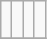<table class="wikitable">
<tr ---->
<td><br></td>
<td><br></td>
<td><br></td>
<td><br></td>
</tr>
<tr --->
</tr>
</table>
